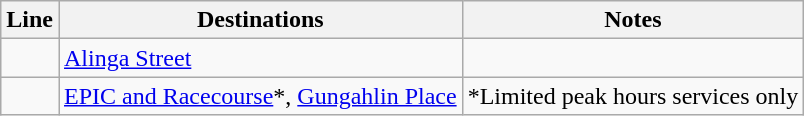<table class="wikitable" style="float: none; margin: 0.5em; ">
<tr>
<th>Line</th>
<th>Destinations</th>
<th>Notes</th>
</tr>
<tr>
<td></td>
<td><a href='#'>Alinga Street</a></td>
<td></td>
</tr>
<tr>
<td></td>
<td><a href='#'>EPIC and Racecourse</a>*, <a href='#'>Gungahlin Place</a></td>
<td>*Limited peak hours services only</td>
</tr>
</table>
